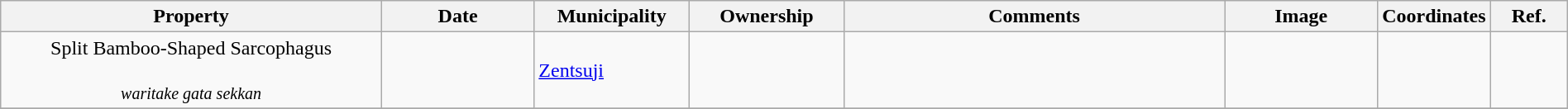<table class="wikitable sortable"  style="width:100%;">
<tr>
<th width="25%" align="left">Property</th>
<th width="10%" align="left">Date</th>
<th width="10%" align="left">Municipality</th>
<th width="10%" align="left">Ownership</th>
<th width="25%" align="left" class="unsortable">Comments</th>
<th width="10%" align="left" class="unsortable">Image</th>
<th width="5%" align="left" class="unsortable">Coordinates</th>
<th width="5%" align="left" class="unsortable">Ref.</th>
</tr>
<tr>
<td align="center">Split Bamboo-Shaped Sarcophagus<br><br><small><em>waritake gata sekkan</em></small></td>
<td></td>
<td><a href='#'>Zentsuji</a></td>
<td></td>
<td></td>
<td></td>
<td></td>
<td></td>
</tr>
<tr>
</tr>
</table>
